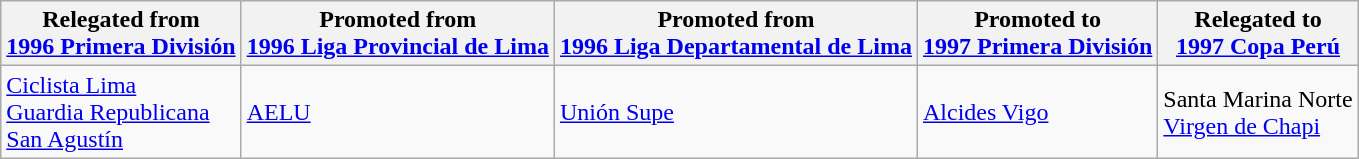<table class="wikitable">
<tr>
<th>Relegated from<br><a href='#'>1996 Primera División</a></th>
<th>Promoted from<br><a href='#'>1996 Liga Provincial de Lima</a></th>
<th>Promoted from<br><a href='#'>1996 Liga Departamental de Lima</a></th>
<th>Promoted to<br><a href='#'>1997 Primera División</a></th>
<th>Relegated to<br><a href='#'>1997 Copa Perú</a></th>
</tr>
<tr>
<td> <a href='#'>Ciclista Lima</a> <br> <a href='#'>Guardia Republicana</a> <br> <a href='#'>San Agustín</a> </td>
<td> <a href='#'>AELU</a> </td>
<td> <a href='#'>Unión Supe</a> </td>
<td> <a href='#'>Alcides Vigo</a> </td>
<td> Santa Marina Norte <br> <a href='#'>Virgen de Chapi</a> </td>
</tr>
</table>
